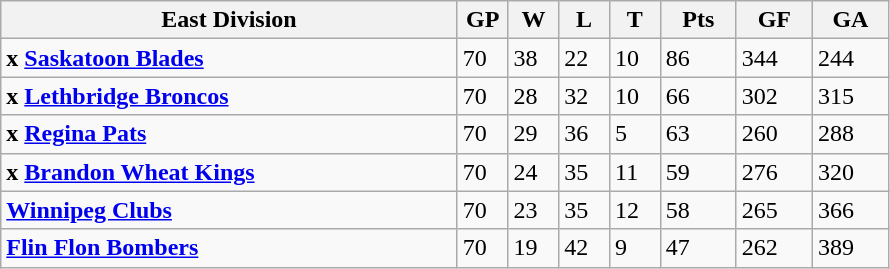<table class="wikitable">
<tr>
<th width="45%">East Division</th>
<th width="5%">GP</th>
<th width="5%">W</th>
<th width="5%">L</th>
<th width="5%">T</th>
<th width="7.5%">Pts</th>
<th width="7.5%">GF</th>
<th width="7.5%">GA</th>
</tr>
<tr>
<td><strong>x <a href='#'>Saskatoon Blades</a></strong></td>
<td>70</td>
<td>38</td>
<td>22</td>
<td>10</td>
<td>86</td>
<td>344</td>
<td>244</td>
</tr>
<tr>
<td><strong>x <a href='#'>Lethbridge Broncos</a></strong></td>
<td>70</td>
<td>28</td>
<td>32</td>
<td>10</td>
<td>66</td>
<td>302</td>
<td>315</td>
</tr>
<tr>
<td><strong>x <a href='#'>Regina Pats</a></strong></td>
<td>70</td>
<td>29</td>
<td>36</td>
<td>5</td>
<td>63</td>
<td>260</td>
<td>288</td>
</tr>
<tr>
<td><strong>x <a href='#'>Brandon Wheat Kings</a></strong></td>
<td>70</td>
<td>24</td>
<td>35</td>
<td>11</td>
<td>59</td>
<td>276</td>
<td>320</td>
</tr>
<tr>
<td><strong><a href='#'>Winnipeg Clubs</a></strong></td>
<td>70</td>
<td>23</td>
<td>35</td>
<td>12</td>
<td>58</td>
<td>265</td>
<td>366</td>
</tr>
<tr>
<td><strong><a href='#'>Flin Flon Bombers</a></strong></td>
<td>70</td>
<td>19</td>
<td>42</td>
<td>9</td>
<td>47</td>
<td>262</td>
<td>389</td>
</tr>
</table>
